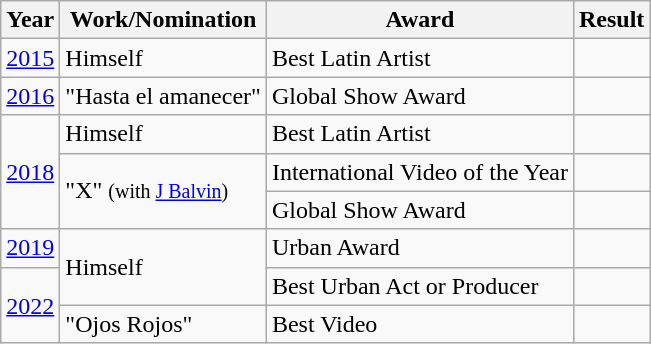<table class="wikitable">
<tr>
<th>Year</th>
<th>Work/Nomination</th>
<th>Award</th>
<th>Result</th>
</tr>
<tr>
<td><a href='#'>2015</a></td>
<td>Himself</td>
<td>Best Latin Artist</td>
<td></td>
</tr>
<tr>
<td><a href='#'>2016</a></td>
<td>"Hasta el amanecer"</td>
<td>Global Show Award</td>
<td></td>
</tr>
<tr>
<td rowspan=3><a href='#'>2018</a></td>
<td>Himself</td>
<td>Best Latin Artist</td>
<td></td>
</tr>
<tr>
<td rowspan=2>"X" <small>(with <a href='#'>J Balvin</a>)</small></td>
<td>International Video of the Year</td>
<td></td>
</tr>
<tr>
<td>Global Show Award</td>
<td></td>
</tr>
<tr>
<td><a href='#'>2019</a></td>
<td rowspan="2">Himself</td>
<td>Urban Award</td>
<td></td>
</tr>
<tr>
<td rowspan="2"><a href='#'>2022</a></td>
<td>Best Urban Act or Producer</td>
<td></td>
</tr>
<tr>
<td>"Ojos Rojos"</td>
<td>Best Video</td>
<td></td>
</tr>
</table>
